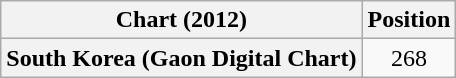<table class="wikitable sortable plainrowheaders">
<tr>
<th scope="col">Chart (2012)</th>
<th scope="col">Position</th>
</tr>
<tr>
<th scope="row">South Korea (Gaon Digital Chart)</th>
<td style="text-align:center;">268</td>
</tr>
</table>
